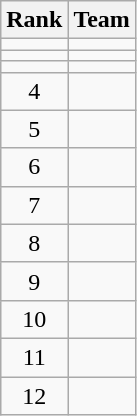<table class="wikitable">
<tr>
<th>Rank</th>
<th>Team</th>
</tr>
<tr>
<td align=center></td>
<td></td>
</tr>
<tr>
<td align=center></td>
<td></td>
</tr>
<tr>
<td align=center></td>
<td></td>
</tr>
<tr>
<td align=center>4</td>
<td></td>
</tr>
<tr>
<td align=center>5</td>
<td></td>
</tr>
<tr>
<td align=center>6</td>
<td></td>
</tr>
<tr>
<td align=center>7</td>
<td></td>
</tr>
<tr>
<td align=center>8</td>
<td></td>
</tr>
<tr>
<td align=center>9</td>
<td></td>
</tr>
<tr>
<td align=center>10</td>
<td></td>
</tr>
<tr>
<td align=center>11</td>
<td></td>
</tr>
<tr>
<td align=center>12</td>
<td></td>
</tr>
</table>
